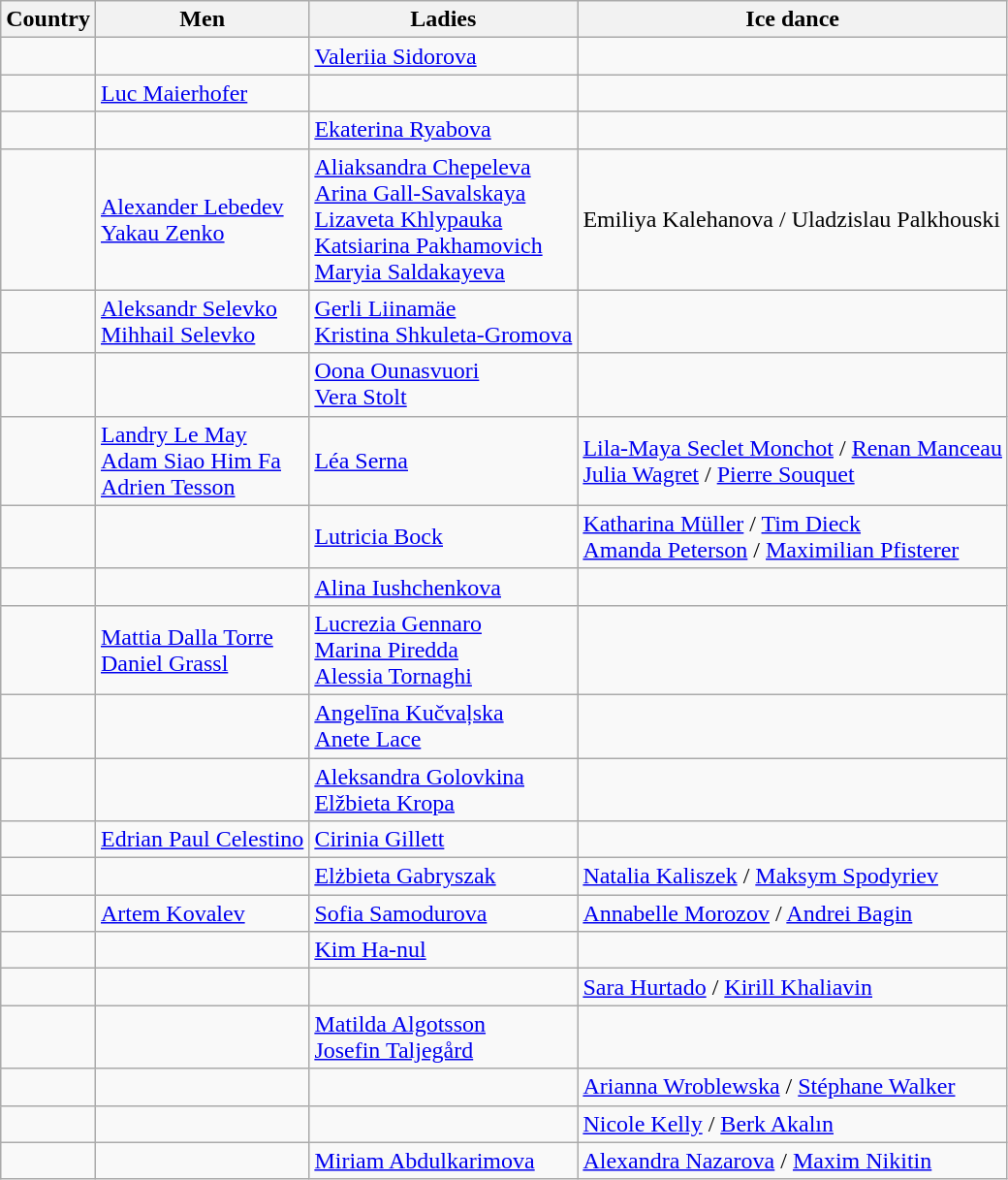<table class="wikitable">
<tr>
<th>Country</th>
<th>Men</th>
<th>Ladies</th>
<th>Ice dance</th>
</tr>
<tr>
<td></td>
<td></td>
<td><a href='#'>Valeriia Sidorova</a></td>
<td></td>
</tr>
<tr>
<td></td>
<td><a href='#'>Luc Maierhofer</a></td>
<td></td>
<td></td>
</tr>
<tr>
<td></td>
<td></td>
<td><a href='#'>Ekaterina Ryabova</a></td>
<td></td>
</tr>
<tr>
<td></td>
<td><a href='#'>Alexander Lebedev</a> <br> <a href='#'>Yakau Zenko</a></td>
<td><a href='#'>Aliaksandra Chepeleva</a> <br> <a href='#'>Arina Gall-Savalskaya</a> <br> <a href='#'>Lizaveta Khlypauka</a> <br> <a href='#'>Katsiarina Pakhamovich</a> <br> <a href='#'>Maryia Saldakayeva</a></td>
<td>Emiliya Kalehanova / Uladzislau Palkhouski</td>
</tr>
<tr>
<td></td>
<td><a href='#'>Aleksandr Selevko</a> <br> <a href='#'>Mihhail Selevko</a></td>
<td><a href='#'>Gerli Liinamäe</a> <br> <a href='#'>Kristina Shkuleta-Gromova</a></td>
<td></td>
</tr>
<tr>
<td></td>
<td></td>
<td><a href='#'>Oona Ounasvuori</a> <br> <a href='#'>Vera Stolt</a></td>
<td></td>
</tr>
<tr>
<td></td>
<td><a href='#'>Landry Le May</a> <br> <a href='#'>Adam Siao Him Fa</a> <br> <a href='#'>Adrien Tesson</a></td>
<td><a href='#'>Léa Serna</a></td>
<td><a href='#'>Lila-Maya Seclet Monchot</a> / <a href='#'>Renan Manceau</a> <br> <a href='#'>Julia Wagret</a> / <a href='#'>Pierre Souquet</a></td>
</tr>
<tr>
<td></td>
<td></td>
<td><a href='#'>Lutricia Bock</a></td>
<td><a href='#'>Katharina Müller</a> / <a href='#'>Tim Dieck</a> <br> <a href='#'>Amanda Peterson</a> / <a href='#'>Maximilian Pfisterer</a></td>
</tr>
<tr>
<td></td>
<td></td>
<td><a href='#'>Alina Iushchenkova</a></td>
<td></td>
</tr>
<tr>
<td></td>
<td><a href='#'>Mattia Dalla Torre</a> <br> <a href='#'>Daniel Grassl</a></td>
<td><a href='#'>Lucrezia Gennaro</a> <br> <a href='#'>Marina Piredda</a> <br> <a href='#'>Alessia Tornaghi</a></td>
<td></td>
</tr>
<tr>
<td></td>
<td></td>
<td><a href='#'>Angelīna Kučvaļska</a> <br> <a href='#'>Anete Lace</a></td>
<td></td>
</tr>
<tr>
<td></td>
<td></td>
<td><a href='#'>Aleksandra Golovkina</a> <br> <a href='#'>Elžbieta Kropa</a></td>
<td></td>
</tr>
<tr>
<td></td>
<td><a href='#'>Edrian Paul Celestino</a></td>
<td><a href='#'>Cirinia Gillett</a></td>
<td></td>
</tr>
<tr>
<td></td>
<td></td>
<td><a href='#'>Elżbieta Gabryszak</a></td>
<td><a href='#'>Natalia Kaliszek</a> / <a href='#'>Maksym Spodyriev</a></td>
</tr>
<tr>
<td></td>
<td><a href='#'>Artem Kovalev</a></td>
<td><a href='#'>Sofia Samodurova</a></td>
<td><a href='#'>Annabelle Morozov</a> / <a href='#'>Andrei Bagin</a></td>
</tr>
<tr>
<td></td>
<td></td>
<td><a href='#'>Kim Ha-nul</a></td>
<td></td>
</tr>
<tr>
<td></td>
<td></td>
<td></td>
<td><a href='#'>Sara Hurtado</a> / <a href='#'>Kirill Khaliavin</a></td>
</tr>
<tr>
<td></td>
<td></td>
<td><a href='#'>Matilda Algotsson</a> <br> <a href='#'>Josefin Taljegård</a></td>
<td></td>
</tr>
<tr>
<td></td>
<td></td>
<td></td>
<td><a href='#'>Arianna Wroblewska</a> / <a href='#'>Stéphane Walker</a></td>
</tr>
<tr>
<td></td>
<td></td>
<td></td>
<td><a href='#'>Nicole Kelly</a> / <a href='#'>Berk Akalın</a></td>
</tr>
<tr>
<td></td>
<td></td>
<td><a href='#'>Miriam Abdulkarimova</a></td>
<td><a href='#'>Alexandra Nazarova</a> / <a href='#'>Maxim Nikitin</a></td>
</tr>
</table>
